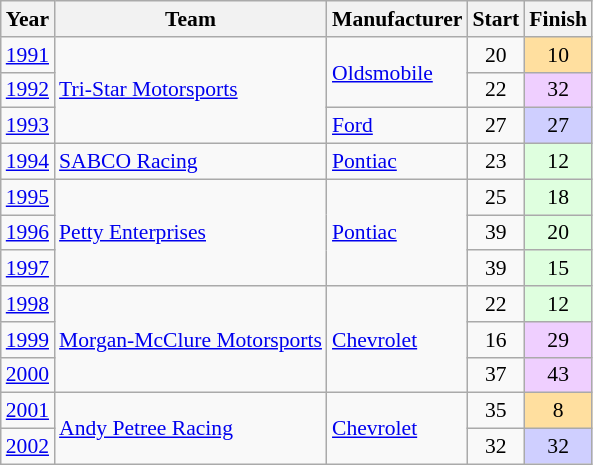<table class="wikitable" style="font-size: 90%;">
<tr>
<th>Year</th>
<th>Team</th>
<th>Manufacturer</th>
<th>Start</th>
<th>Finish</th>
</tr>
<tr>
<td><a href='#'>1991</a></td>
<td rowspan=3><a href='#'>Tri-Star Motorsports</a></td>
<td rowspan=2><a href='#'>Oldsmobile</a></td>
<td align=center>20</td>
<td align=center style="background:#FFDF9F;">10</td>
</tr>
<tr>
<td><a href='#'>1992</a></td>
<td align=center>22</td>
<td align=center style="background:#EFCFFF;">32</td>
</tr>
<tr>
<td><a href='#'>1993</a></td>
<td><a href='#'>Ford</a></td>
<td align=center>27</td>
<td align=center style="background:#CFCFFF;">27</td>
</tr>
<tr>
<td><a href='#'>1994</a></td>
<td><a href='#'>SABCO Racing</a></td>
<td><a href='#'>Pontiac</a></td>
<td align=center>23</td>
<td align=center style="background:#DFFFDF;">12</td>
</tr>
<tr>
<td><a href='#'>1995</a></td>
<td rowspan=3><a href='#'>Petty Enterprises</a></td>
<td rowspan=3><a href='#'>Pontiac</a></td>
<td align=center>25</td>
<td align=center style="background:#DFFFDF;">18</td>
</tr>
<tr>
<td><a href='#'>1996</a></td>
<td align=center>39</td>
<td align=center style="background:#DFFFDF;">20</td>
</tr>
<tr>
<td><a href='#'>1997</a></td>
<td align=center>39</td>
<td align=center style="background:#DFFFDF;">15</td>
</tr>
<tr>
<td><a href='#'>1998</a></td>
<td rowspan=3><a href='#'>Morgan-McClure Motorsports</a></td>
<td rowspan=3><a href='#'>Chevrolet</a></td>
<td align=center>22</td>
<td align=center style="background:#DFFFDF;">12</td>
</tr>
<tr>
<td><a href='#'>1999</a></td>
<td align=center>16</td>
<td align=center style="background:#EFCFFF;">29</td>
</tr>
<tr>
<td><a href='#'>2000</a></td>
<td align=center>37</td>
<td align=center style="background:#EFCFFF;">43</td>
</tr>
<tr>
<td><a href='#'>2001</a></td>
<td rowspan=2><a href='#'>Andy Petree Racing</a></td>
<td rowspan=2><a href='#'>Chevrolet</a></td>
<td align=center>35</td>
<td align=center style="background:#FFDF9F;">8</td>
</tr>
<tr>
<td><a href='#'>2002</a></td>
<td align=center>32</td>
<td align=center style="background:#CFCFFF;">32</td>
</tr>
</table>
